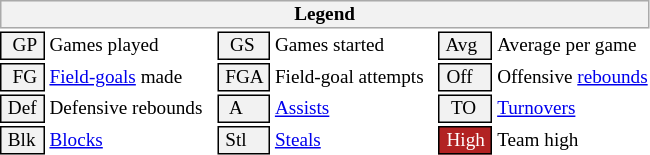<table class="toccolours" style="font-size: 80%; white-space: nowrap;">
<tr>
<th colspan="6" style="background-color: #F2F2F2; border: 1px solid #AAAAAA;">Legend</th>
</tr>
<tr>
<td style="background-color: #F2F2F2; border: 1px solid black;">  GP </td>
<td>Games played</td>
<td style="background-color: #F2F2F2; border: 1px solid black">  GS </td>
<td>Games started</td>
<td style="background-color: #F2F2F2; border: 1px solid black"> Avg </td>
<td>Average per game</td>
</tr>
<tr>
<td style="background-color: #F2F2F2; border: 1px solid black">  FG </td>
<td style="padding-right: 8px"><a href='#'>Field-goals</a> made</td>
<td style="background-color: #F2F2F2; border: 1px solid black"> FGA </td>
<td style="padding-right: 8px">Field-goal attempts</td>
<td style="background-color: #F2F2F2; border: 1px solid black;"> Off </td>
<td>Offensive <a href='#'>rebounds</a></td>
</tr>
<tr>
<td style="background-color: #F2F2F2; border: 1px solid black;"> Def </td>
<td style="padding-right: 8px">Defensive rebounds</td>
<td style="background-color: #F2F2F2; border: 1px solid black">  A </td>
<td style="padding-right: 8px"><a href='#'>Assists</a></td>
<td style="background-color: #F2F2F2; border: 1px solid black">  TO</td>
<td><a href='#'>Turnovers</a></td>
</tr>
<tr>
<td style="background-color: #F2F2F2; border: 1px solid black;"> Blk </td>
<td><a href='#'>Blocks</a></td>
<td style="background-color: #F2F2F2; border: 1px solid black"> Stl </td>
<td><a href='#'>Steals</a></td>
<td style="background:#B22222; color:#ffffff; border: 1px solid black"> High </td>
<td>Team high</td>
</tr>
<tr>
</tr>
</table>
